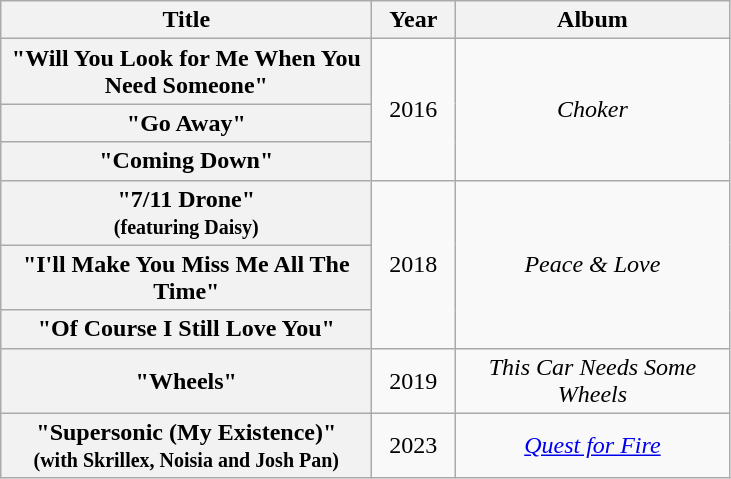<table class="wikitable plainrowheaders" style="text-align:center;" border="1">
<tr>
<th scope="col" style="width:15em;">Title</th>
<th scope="col" style="width:3em;">Year</th>
<th scope="col" style="width:11em;">Album</th>
</tr>
<tr>
<th scope="row">"Will You Look for Me When You Need Someone"</th>
<td rowspan="3">2016</td>
<td rowspan="3"><em>Choker</em></td>
</tr>
<tr>
<th scope="row">"Go Away"</th>
</tr>
<tr>
<th scope="row">"Coming Down"</th>
</tr>
<tr>
<th scope="row">"7/11 Drone"<br><small>(featuring Daisy)</small></th>
<td rowspan="3">2018</td>
<td rowspan="3"><em>Peace & Love</em></td>
</tr>
<tr>
<th scope="row">"I'll Make You Miss Me All The Time"</th>
</tr>
<tr>
<th scope="row">"Of Course I Still Love You"</th>
</tr>
<tr>
<th scope="row">"Wheels"</th>
<td>2019</td>
<td><em>This Car Needs Some Wheels</em></td>
</tr>
<tr>
<th scope="row">"Supersonic (My Existence)" <br><small>(with Skrillex, Noisia and Josh Pan)</small></th>
<td>2023</td>
<td><em><a href='#'>Quest for Fire</a></em></td>
</tr>
</table>
